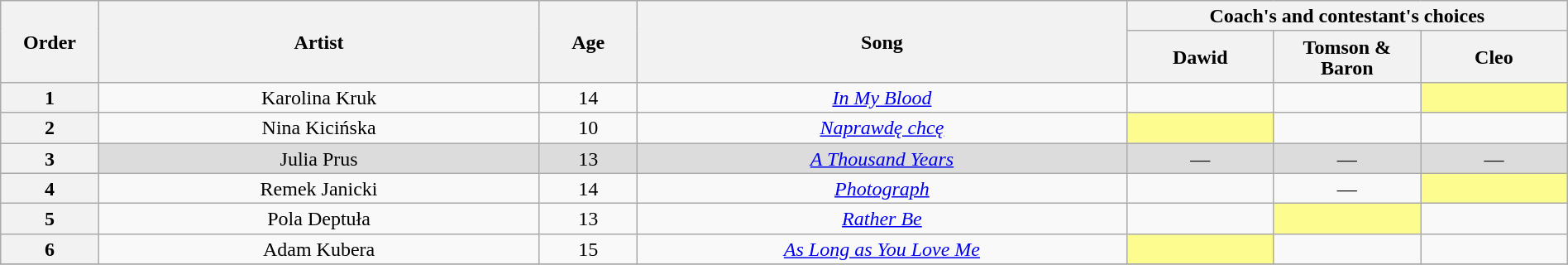<table class="wikitable" style="text-align:center; line-height:17px; width:100%;">
<tr>
<th scope="col" rowspan="2" style="width:04%;">Order</th>
<th scope="col" rowspan="2" style="width:18%;">Artist</th>
<th scope="col" rowspan="2" style="width:04%;">Age</th>
<th scope="col" rowspan="2" style="width:20%;">Song</th>
<th colspan="3">Coach's and contestant's choices</th>
</tr>
<tr>
<th style="width:06%;">Dawid</th>
<th style="width:06%;">Tomson & Baron</th>
<th style="width:06%;">Cleo</th>
</tr>
<tr>
<th>1</th>
<td>Karolina Kruk</td>
<td>14</td>
<td><a href='#'><em>In My Blood</em></a></td>
<td><strong></strong></td>
<td><strong></strong></td>
<td style="background:#fdfc8f;"><strong></strong></td>
</tr>
<tr>
<th>2</th>
<td>Nina Kicińska</td>
<td>10</td>
<td><a href='#'><em>Naprawdę chcę</em></a></td>
<td style="background:#fdfc8f;"><strong></strong></td>
<td><strong></strong></td>
<td><strong></strong></td>
</tr>
<tr style="background:#DCDCDC;">
<th>3</th>
<td>Julia Prus</td>
<td>13</td>
<td><a href='#'><em>A Thousand Years</em></a></td>
<td>—</td>
<td>—</td>
<td>—</td>
</tr>
<tr>
<th>4</th>
<td>Remek Janicki</td>
<td>14</td>
<td><a href='#'><em>Photograph</em></a></td>
<td><strong></strong></td>
<td>—</td>
<td style="background:#fdfc8f;"><strong></strong></td>
</tr>
<tr>
<th>5</th>
<td>Pola Deptuła</td>
<td>13</td>
<td><em><a href='#'>Rather Be</a></em></td>
<td><strong></strong></td>
<td style="background:#fdfc8f;"><strong></strong></td>
<td><strong></strong></td>
</tr>
<tr>
<th>6</th>
<td>Adam Kubera</td>
<td>15</td>
<td><a href='#'><em>As Long as You Love Me</em></a></td>
<td style="background:#fdfc8f;"><strong></strong></td>
<td><strong></strong></td>
<td><strong></strong></td>
</tr>
<tr>
</tr>
</table>
